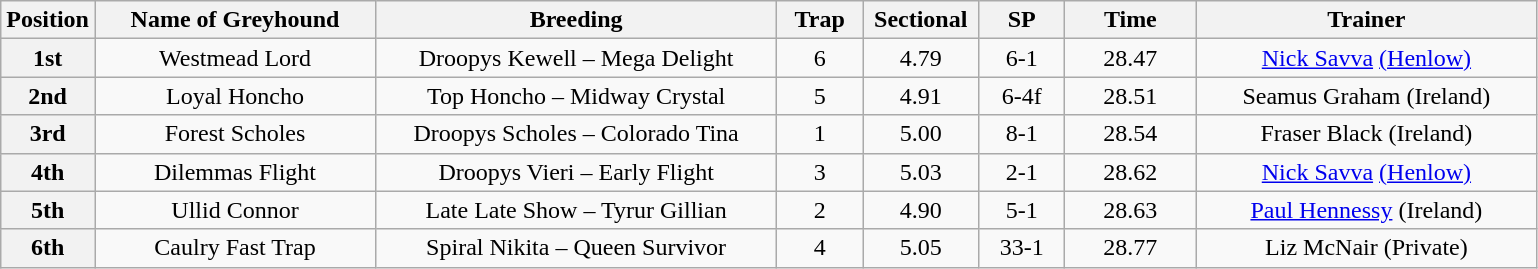<table class="wikitable" style="text-align: center">
<tr>
<th width=50>Position</th>
<th width=180>Name of Greyhound</th>
<th width=260>Breeding</th>
<th width=50>Trap</th>
<th width=70>Sectional</th>
<th width=50>SP</th>
<th width=80>Time</th>
<th width=220>Trainer</th>
</tr>
<tr>
<th>1st</th>
<td>Westmead Lord</td>
<td>Droopys Kewell – Mega Delight</td>
<td>6</td>
<td>4.79</td>
<td>6-1</td>
<td>28.47</td>
<td><a href='#'>Nick Savva</a> <a href='#'>(Henlow)</a></td>
</tr>
<tr>
<th>2nd</th>
<td>Loyal Honcho</td>
<td>Top Honcho – Midway Crystal</td>
<td>5</td>
<td>4.91</td>
<td>6-4f</td>
<td>28.51</td>
<td>Seamus Graham (Ireland)</td>
</tr>
<tr>
<th>3rd</th>
<td>Forest Scholes</td>
<td>Droopys Scholes – Colorado Tina</td>
<td>1</td>
<td>5.00</td>
<td>8-1</td>
<td>28.54</td>
<td>Fraser Black (Ireland)</td>
</tr>
<tr>
<th>4th</th>
<td>Dilemmas Flight</td>
<td>Droopys Vieri – Early Flight</td>
<td>3</td>
<td>5.03</td>
<td>2-1</td>
<td>28.62</td>
<td><a href='#'>Nick Savva</a> <a href='#'>(Henlow)</a></td>
</tr>
<tr>
<th>5th</th>
<td>Ullid Connor</td>
<td>Late Late Show – Tyrur Gillian</td>
<td>2</td>
<td>4.90</td>
<td>5-1</td>
<td>28.63</td>
<td><a href='#'>Paul Hennessy</a> (Ireland)</td>
</tr>
<tr>
<th>6th</th>
<td>Caulry Fast Trap</td>
<td>Spiral Nikita – Queen Survivor</td>
<td>4</td>
<td>5.05</td>
<td>33-1</td>
<td>28.77</td>
<td>Liz McNair (Private)</td>
</tr>
</table>
